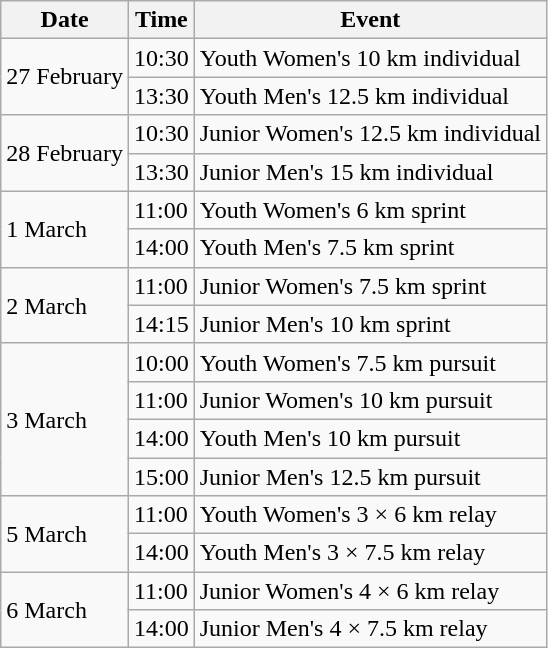<table class="wikitable">
<tr>
<th>Date</th>
<th>Time</th>
<th>Event</th>
</tr>
<tr>
<td rowspan=2>27 February</td>
<td>10:30</td>
<td>Youth Women's 10 km individual</td>
</tr>
<tr>
<td>13:30</td>
<td>Youth Men's 12.5 km individual</td>
</tr>
<tr>
<td rowspan=2>28 February</td>
<td>10:30</td>
<td>Junior Women's 12.5 km individual</td>
</tr>
<tr>
<td>13:30</td>
<td>Junior Men's 15 km individual</td>
</tr>
<tr>
<td rowspan=2>1 March</td>
<td>11:00</td>
<td>Youth Women's 6 km sprint</td>
</tr>
<tr>
<td>14:00</td>
<td>Youth Men's 7.5 km sprint</td>
</tr>
<tr>
<td rowspan=2>2 March</td>
<td>11:00</td>
<td>Junior Women's 7.5 km sprint</td>
</tr>
<tr>
<td>14:15</td>
<td>Junior Men's 10 km sprint</td>
</tr>
<tr>
<td rowspan=4>3 March</td>
<td>10:00</td>
<td>Youth Women's 7.5 km pursuit</td>
</tr>
<tr>
<td>11:00</td>
<td>Junior Women's 10 km pursuit</td>
</tr>
<tr>
<td>14:00</td>
<td>Youth Men's 10 km pursuit</td>
</tr>
<tr>
<td>15:00</td>
<td>Junior Men's 12.5 km pursuit</td>
</tr>
<tr>
<td rowspan=2>5 March</td>
<td>11:00</td>
<td>Youth Women's 3 × 6 km relay</td>
</tr>
<tr>
<td>14:00</td>
<td>Youth Men's 3 × 7.5 km relay</td>
</tr>
<tr>
<td rowspan=2>6 March</td>
<td>11:00</td>
<td>Junior Women's 4 × 6 km relay</td>
</tr>
<tr>
<td>14:00</td>
<td>Junior Men's 4 × 7.5 km relay</td>
</tr>
</table>
